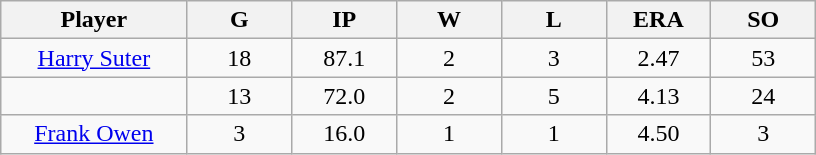<table class="wikitable sortable">
<tr>
<th bgcolor="#DDDDFF" width="16%">Player</th>
<th bgcolor="#DDDDFF" width="9%">G</th>
<th bgcolor="#DDDDFF" width="9%">IP</th>
<th bgcolor="#DDDDFF" width="9%">W</th>
<th bgcolor="#DDDDFF" width="9%">L</th>
<th bgcolor="#DDDDFF" width="9%">ERA</th>
<th bgcolor="#DDDDFF" width="9%">SO</th>
</tr>
<tr align="center">
<td><a href='#'>Harry Suter</a></td>
<td>18</td>
<td>87.1</td>
<td>2</td>
<td>3</td>
<td>2.47</td>
<td>53</td>
</tr>
<tr align="center">
<td></td>
<td>13</td>
<td>72.0</td>
<td>2</td>
<td>5</td>
<td>4.13</td>
<td>24</td>
</tr>
<tr align="center">
<td><a href='#'>Frank Owen</a></td>
<td>3</td>
<td>16.0</td>
<td>1</td>
<td>1</td>
<td>4.50</td>
<td>3</td>
</tr>
</table>
